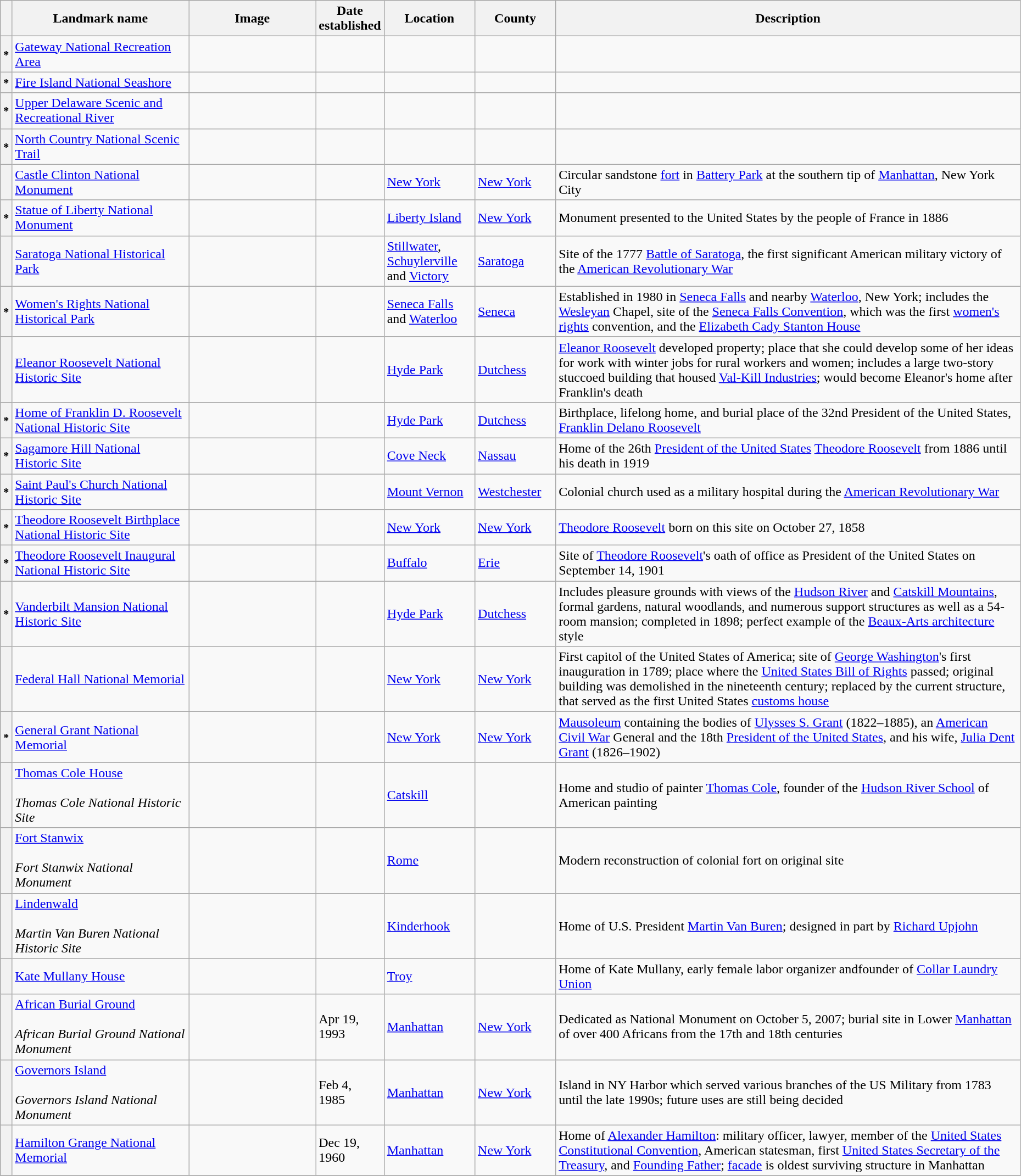<table class="wikitable sortable" style="width:98%">
<tr>
<th width="1%"></th>
<th width="18%">Landmark name</th>
<th class="unsortable" width="13%">Image</th>
<th date width="3%">Date established</th>
<th width="9%">Location</th>
<th width="8%">County</th>
<th class="unsortable" width="48%">Description</th>
</tr>
<tr ->
<th><small>*</small></th>
<td><a href='#'>Gateway National Recreation Area</a></td>
<td></td>
<td></td>
<td></td>
<td></td>
<td></td>
</tr>
<tr ->
<th><small>*</small></th>
<td><a href='#'>Fire Island National Seashore</a></td>
<td></td>
<td></td>
<td></td>
<td></td>
<td></td>
</tr>
<tr ->
<th><small>*</small></th>
<td><a href='#'>Upper Delaware Scenic and Recreational River</a></td>
<td></td>
<td></td>
<td></td>
<td></td>
<td></td>
</tr>
<tr ->
<th><small>*</small></th>
<td><a href='#'>North Country National Scenic Trail</a></td>
<td></td>
<td></td>
<td></td>
<td></td>
<td></td>
</tr>
<tr ->
<th></th>
<td><a href='#'>Castle Clinton National Monument</a></td>
<td></td>
<td></td>
<td><a href='#'>New York</a></td>
<td><a href='#'>New York</a></td>
<td>Circular sandstone <a href='#'>fort</a> in <a href='#'>Battery Park</a> at the southern tip of <a href='#'>Manhattan</a>, New York City</td>
</tr>
<tr ->
<th><small>*</small></th>
<td><a href='#'>Statue of Liberty National Monument</a></td>
<td></td>
<td></td>
<td><a href='#'>Liberty Island</a></td>
<td><a href='#'>New York</a></td>
<td>Monument presented to the United States by the people of France in 1886</td>
</tr>
<tr ->
<th></th>
<td><a href='#'>Saratoga National Historical Park</a></td>
<td></td>
<td></td>
<td><a href='#'>Stillwater</a>, <a href='#'>Schuylerville</a> and <a href='#'>Victory</a></td>
<td><a href='#'>Saratoga</a></td>
<td>Site of the 1777 <a href='#'>Battle of Saratoga</a>, the first significant American military victory of the <a href='#'>American Revolutionary War</a></td>
</tr>
<tr ->
<th><small>*</small></th>
<td><a href='#'>Women's Rights National Historical Park</a></td>
<td></td>
<td></td>
<td><a href='#'>Seneca Falls</a> and <a href='#'>Waterloo</a></td>
<td><a href='#'>Seneca</a></td>
<td>Established in 1980 in <a href='#'>Seneca Falls</a> and nearby <a href='#'>Waterloo</a>, New York; includes the <a href='#'>Wesleyan</a> Chapel, site of the <a href='#'>Seneca Falls Convention</a>, which was the first <a href='#'>women's rights</a> convention, and the <a href='#'>Elizabeth Cady Stanton House</a></td>
</tr>
<tr ->
<th></th>
<td><a href='#'>Eleanor Roosevelt National Historic Site</a></td>
<td></td>
<td></td>
<td><a href='#'>Hyde Park</a></td>
<td><a href='#'>Dutchess</a></td>
<td><a href='#'>Eleanor Roosevelt</a> developed property; place that she could develop some of her ideas for work with winter jobs for rural workers and women; includes a large two-story stuccoed building that housed <a href='#'>Val-Kill Industries</a>; would become Eleanor's home after Franklin's death</td>
</tr>
<tr ->
<th><small>*</small></th>
<td><a href='#'>Home of Franklin D. Roosevelt National Historic Site</a></td>
<td></td>
<td></td>
<td><a href='#'>Hyde Park</a></td>
<td><a href='#'>Dutchess</a></td>
<td>Birthplace, lifelong home, and burial place of the 32nd President of the United States, <a href='#'>Franklin Delano Roosevelt</a></td>
</tr>
<tr ->
<th><small>*</small></th>
<td><a href='#'>Sagamore Hill National Historic Site</a></td>
<td></td>
<td></td>
<td><a href='#'>Cove Neck</a></td>
<td><a href='#'>Nassau</a></td>
<td>Home of the 26th <a href='#'>President of the United States</a> <a href='#'>Theodore Roosevelt</a> from 1886 until his death in 1919</td>
</tr>
<tr ->
<th><small>*</small></th>
<td><a href='#'>Saint Paul's Church National Historic Site</a></td>
<td></td>
<td></td>
<td><a href='#'>Mount Vernon</a></td>
<td><a href='#'>Westchester</a></td>
<td>Colonial church used as a military hospital during the <a href='#'>American Revolutionary War</a></td>
</tr>
<tr ->
<th><small>*</small></th>
<td><a href='#'>Theodore Roosevelt Birthplace National Historic Site</a></td>
<td></td>
<td></td>
<td><a href='#'>New York</a></td>
<td><a href='#'>New York</a></td>
<td><a href='#'>Theodore Roosevelt</a> born on this site on October 27, 1858</td>
</tr>
<tr ->
<th><small>*</small></th>
<td><a href='#'>Theodore Roosevelt Inaugural National Historic Site</a></td>
<td></td>
<td></td>
<td><a href='#'>Buffalo</a></td>
<td><a href='#'>Erie</a></td>
<td>Site of <a href='#'>Theodore Roosevelt</a>'s oath of office as President of the United States on September 14, 1901</td>
</tr>
<tr ->
<th><small>*</small></th>
<td><a href='#'>Vanderbilt Mansion National Historic Site</a></td>
<td></td>
<td></td>
<td><a href='#'>Hyde Park</a></td>
<td><a href='#'>Dutchess</a></td>
<td>Includes pleasure grounds with views of the <a href='#'>Hudson River</a> and <a href='#'>Catskill Mountains</a>, formal gardens, natural woodlands, and numerous support structures as well as a 54-room mansion; completed in 1898; perfect example of the <a href='#'>Beaux-Arts architecture</a> style</td>
</tr>
<tr ->
<th></th>
<td><a href='#'>Federal Hall National Memorial</a></td>
<td></td>
<td></td>
<td><a href='#'>New York</a></td>
<td><a href='#'>New York</a></td>
<td>First capitol of the United States of America; site of <a href='#'>George Washington</a>'s first inauguration in 1789; place where the <a href='#'>United States Bill of Rights</a> passed; original building was demolished in the nineteenth century; replaced by the current structure, that served as the first United States <a href='#'>customs house</a></td>
</tr>
<tr ->
<th><small>*</small></th>
<td><a href='#'>General Grant National Memorial</a></td>
<td></td>
<td></td>
<td><a href='#'>New York</a></td>
<td><a href='#'>New York</a></td>
<td><a href='#'>Mausoleum</a> containing the bodies of <a href='#'>Ulysses S. Grant</a> (1822–1885), an <a href='#'>American Civil War</a> General and the 18th <a href='#'>President of the United States</a>, and his wife, <a href='#'>Julia Dent Grant</a> (1826–1902)</td>
</tr>
<tr ->
<th></th>
<td><a href='#'>Thomas Cole House</a><br><br><em>Thomas Cole National Historic Site</em></td>
<td></td>
<td></td>
<td><a href='#'>Catskill</a> <small></small></td>
<td></td>
<td>Home and studio of painter <a href='#'>Thomas Cole</a>, founder of the <a href='#'>Hudson River School</a> of American painting</td>
</tr>
<tr>
<th></th>
<td><a href='#'>Fort Stanwix</a><br><br><em>Fort Stanwix National Monument</em></td>
<td></td>
<td></td>
<td><a href='#'>Rome</a> <small></small></td>
<td></td>
<td>Modern reconstruction of colonial fort on original site</td>
</tr>
<tr>
<th></th>
<td><a href='#'>Lindenwald</a><br><br><em>Martin Van Buren National Historic Site</em></td>
<td></td>
<td></td>
<td><a href='#'>Kinderhook</a> <small></small></td>
<td></td>
<td>Home of U.S. President <a href='#'>Martin Van Buren</a>; designed in part by <a href='#'>Richard Upjohn</a></td>
</tr>
<tr>
<th></th>
<td><a href='#'>Kate Mullany House</a></td>
<td></td>
<td></td>
<td><a href='#'>Troy</a> <small></small></td>
<td></td>
<td>Home of Kate Mullany, early female labor organizer andfounder of <a href='#'>Collar Laundry Union</a></td>
</tr>
<tr>
<th></th>
<td><a href='#'>African Burial Ground</a><br><br><em>African Burial Ground National Monument</em></td>
<td></td>
<td>Apr 19, 1993</td>
<td><a href='#'>Manhattan</a> <small></small></td>
<td><a href='#'>New York</a></td>
<td>Dedicated as National Monument on October 5, 2007;  burial site in Lower <a href='#'>Manhattan</a> of over 400 Africans from the 17th and 18th centuries</td>
</tr>
<tr>
<th></th>
<td><a href='#'>Governors Island</a><br><br><em>Governors Island National Monument</em></td>
<td></td>
<td>Feb 4, 1985</td>
<td><a href='#'>Manhattan</a></td>
<td><a href='#'>New York</a></td>
<td>Island in NY Harbor which served various branches of the US Military from 1783 until the late 1990s; future uses are still being decided</td>
</tr>
<tr>
<th></th>
<td><a href='#'>Hamilton Grange National Memorial</a></td>
<td></td>
<td>Dec 19, 1960</td>
<td><a href='#'>Manhattan</a></td>
<td><a href='#'>New York</a></td>
<td>Home of <a href='#'>Alexander Hamilton</a>: military officer, lawyer, member of the <a href='#'>United States Constitutional Convention</a>, American statesman, first <a href='#'>United States Secretary of the Treasury</a>, and <a href='#'>Founding Father</a>; <a href='#'>facade</a> is oldest surviving structure in Manhattan</td>
</tr>
<tr>
</tr>
</table>
